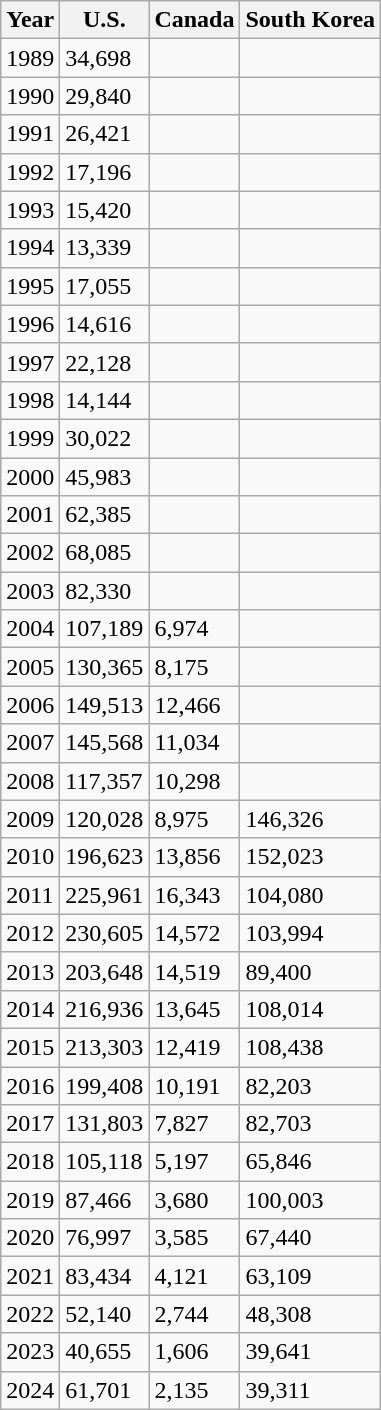<table class="wikitable">
<tr>
<th>Year</th>
<th>U.S.</th>
<th>Canada</th>
<th>South Korea</th>
</tr>
<tr>
<td>1989</td>
<td>34,698</td>
<td></td>
<td></td>
</tr>
<tr>
<td>1990</td>
<td>29,840</td>
<td></td>
<td></td>
</tr>
<tr>
<td>1991</td>
<td>26,421</td>
<td></td>
<td></td>
</tr>
<tr>
<td>1992</td>
<td>17,196</td>
<td></td>
<td></td>
</tr>
<tr>
<td>1993</td>
<td>15,420</td>
<td></td>
<td></td>
</tr>
<tr>
<td>1994</td>
<td>13,339</td>
<td></td>
<td></td>
</tr>
<tr>
<td>1995</td>
<td>17,055</td>
<td></td>
<td></td>
</tr>
<tr>
<td>1996</td>
<td>14,616</td>
<td></td>
<td></td>
</tr>
<tr>
<td>1997</td>
<td>22,128</td>
<td></td>
<td></td>
</tr>
<tr>
<td>1998</td>
<td>14,144</td>
<td></td>
<td></td>
</tr>
<tr>
<td>1999</td>
<td>30,022</td>
<td></td>
<td></td>
</tr>
<tr>
<td>2000</td>
<td>45,983</td>
<td></td>
<td></td>
</tr>
<tr>
<td>2001</td>
<td>62,385</td>
<td></td>
<td></td>
</tr>
<tr>
<td>2002</td>
<td>68,085</td>
<td></td>
<td></td>
</tr>
<tr>
<td>2003</td>
<td>82,330</td>
<td></td>
<td></td>
</tr>
<tr>
<td>2004</td>
<td>107,189</td>
<td>6,974</td>
<td></td>
</tr>
<tr>
<td>2005</td>
<td>130,365</td>
<td>8,175</td>
<td></td>
</tr>
<tr>
<td>2006</td>
<td>149,513</td>
<td>12,466</td>
<td></td>
</tr>
<tr>
<td>2007</td>
<td>145,568</td>
<td>11,034</td>
<td></td>
</tr>
<tr>
<td>2008</td>
<td>117,357</td>
<td>10,298</td>
<td></td>
</tr>
<tr>
<td>2009</td>
<td>120,028</td>
<td>8,975</td>
<td>146,326</td>
</tr>
<tr>
<td>2010</td>
<td>196,623</td>
<td>13,856</td>
<td>152,023</td>
</tr>
<tr>
<td>2011</td>
<td>225,961</td>
<td>16,343</td>
<td>104,080</td>
</tr>
<tr>
<td>2012</td>
<td>230,605</td>
<td>14,572</td>
<td>103,994</td>
</tr>
<tr>
<td>2013</td>
<td>203,648</td>
<td>14,519</td>
<td>89,400</td>
</tr>
<tr>
<td>2014</td>
<td>216,936</td>
<td>13,645</td>
<td>108,014</td>
</tr>
<tr>
<td>2015</td>
<td>213,303</td>
<td>12,419</td>
<td>108,438</td>
</tr>
<tr>
<td>2016</td>
<td>199,408</td>
<td>10,191</td>
<td>82,203</td>
</tr>
<tr>
<td>2017</td>
<td>131,803</td>
<td>7,827</td>
<td>82,703</td>
</tr>
<tr>
<td>2018</td>
<td>105,118</td>
<td>5,197</td>
<td>65,846</td>
</tr>
<tr>
<td>2019</td>
<td>87,466</td>
<td>3,680</td>
<td>100,003</td>
</tr>
<tr>
<td>2020</td>
<td>76,997</td>
<td>3,585</td>
<td>67,440</td>
</tr>
<tr>
<td>2021</td>
<td>83,434</td>
<td>4,121</td>
<td>63,109</td>
</tr>
<tr>
<td>2022</td>
<td>52,140</td>
<td>2,744</td>
<td>48,308</td>
</tr>
<tr>
<td>2023</td>
<td>40,655</td>
<td>1,606</td>
<td>39,641</td>
</tr>
<tr>
<td>2024</td>
<td>61,701</td>
<td>2,135</td>
<td>39,311</td>
</tr>
</table>
